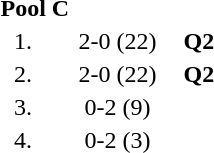<table style="text-align:center">
<tr>
<td colspan=4 align=left><strong>Pool C</strong></td>
</tr>
<tr>
<td width=30>1.</td>
<td align=left></td>
<td width=80>2-0 (22)</td>
<td><strong>Q2</strong></td>
</tr>
<tr>
<td>2.</td>
<td align=left></td>
<td>2-0 (22)</td>
<td><strong>Q2</strong></td>
</tr>
<tr>
<td>3.</td>
<td align=left></td>
<td>0-2 (9)</td>
<td></td>
</tr>
<tr>
<td>4.</td>
<td align=left></td>
<td>0-2 (3)</td>
<td></td>
</tr>
</table>
